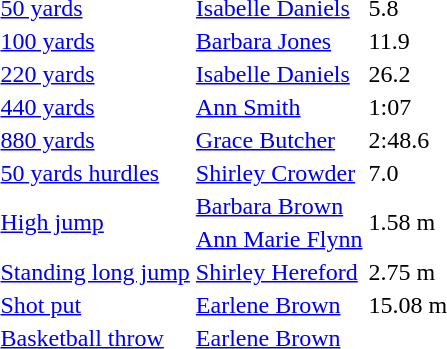<table>
<tr>
<td><a href='#'>50 yards</a></td>
<td><a href='#'>Isabelle Daniels</a></td>
<td>5.8</td>
<td></td>
<td></td>
<td></td>
<td></td>
</tr>
<tr>
<td><a href='#'>100 yards</a></td>
<td><a href='#'>Barbara Jones</a></td>
<td>11.9</td>
<td></td>
<td></td>
<td></td>
<td></td>
</tr>
<tr>
<td><a href='#'>220 yards</a></td>
<td><a href='#'>Isabelle Daniels</a></td>
<td>26.2</td>
<td></td>
<td></td>
<td></td>
<td></td>
</tr>
<tr>
<td><a href='#'>440 yards</a></td>
<td><a href='#'>Ann Smith</a></td>
<td>1:07</td>
<td></td>
<td></td>
<td></td>
<td></td>
</tr>
<tr>
<td><a href='#'>880 yards</a></td>
<td><a href='#'>Grace Butcher</a></td>
<td>2:48.6</td>
<td></td>
<td></td>
<td></td>
<td></td>
</tr>
<tr>
<td><a href='#'>50 yards hurdles</a></td>
<td><a href='#'>Shirley Crowder</a></td>
<td>7.0</td>
<td></td>
<td></td>
<td></td>
<td></td>
</tr>
<tr>
<td rowspan=2><a href='#'>High jump</a></td>
<td><a href='#'>Barbara Brown</a></td>
<td rowspan=2>1.58 m</td>
<td rowspan=2></td>
<td rowspan=2></td>
<td rowspan=2></td>
<td rowspan=2></td>
</tr>
<tr>
<td><a href='#'>Ann Marie Flynn</a></td>
</tr>
<tr>
<td><a href='#'>Standing long jump</a></td>
<td><a href='#'>Shirley Hereford</a></td>
<td>2.75 m</td>
<td></td>
<td></td>
<td></td>
<td></td>
</tr>
<tr>
<td><a href='#'>Shot put</a></td>
<td><a href='#'>Earlene Brown</a></td>
<td>15.08 m</td>
<td></td>
<td></td>
<td></td>
<td></td>
</tr>
<tr>
<td><a href='#'>Basketball throw</a></td>
<td><a href='#'>Earlene Brown</a></td>
<td></td>
<td></td>
<td></td>
<td></td>
<td></td>
</tr>
</table>
